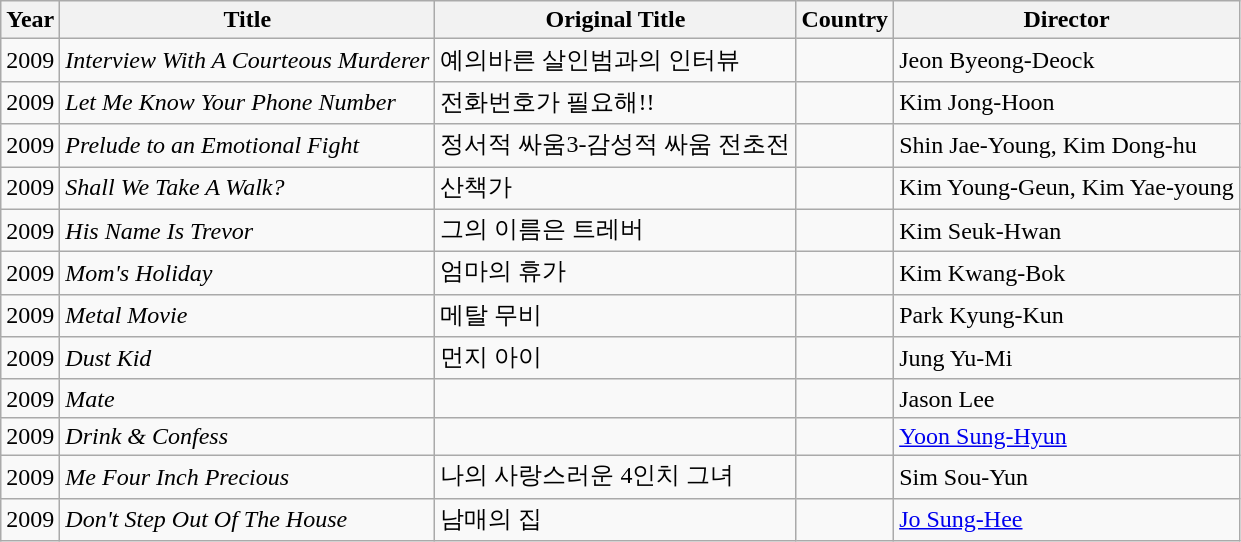<table class="wikitable">
<tr>
<th>Year</th>
<th>Title</th>
<th>Original Title</th>
<th>Country</th>
<th>Director</th>
</tr>
<tr>
<td>2009</td>
<td><em>Interview With A Courteous Murderer</em></td>
<td>예의바른 살인범과의 인터뷰</td>
<td></td>
<td>Jeon Byeong-Deock</td>
</tr>
<tr>
<td>2009</td>
<td><em>Let Me Know Your Phone Number</em></td>
<td>전화번호가 필요해!!</td>
<td></td>
<td>Kim Jong-Hoon</td>
</tr>
<tr>
<td>2009</td>
<td><em>Prelude to an Emotional Fight</em></td>
<td>정서적 싸움3-감성적 싸움 전초전</td>
<td></td>
<td>Shin Jae-Young, Kim Dong-hu</td>
</tr>
<tr>
<td>2009</td>
<td><em>Shall We Take A Walk?</em></td>
<td>산책가</td>
<td></td>
<td>Kim Young-Geun, Kim Yae-young</td>
</tr>
<tr>
<td>2009</td>
<td><em>His Name Is Trevor</em></td>
<td>그의 이름은 트레버</td>
<td></td>
<td>Kim Seuk-Hwan</td>
</tr>
<tr>
<td>2009</td>
<td><em>Mom's Holiday</em></td>
<td>엄마의 휴가</td>
<td></td>
<td>Kim Kwang-Bok</td>
</tr>
<tr>
<td>2009</td>
<td><em>Metal Movie</em></td>
<td>메탈 무비</td>
<td></td>
<td>Park Kyung-Kun</td>
</tr>
<tr>
<td>2009</td>
<td><em>Dust Kid</em></td>
<td>먼지 아이</td>
<td></td>
<td>Jung Yu-Mi</td>
</tr>
<tr>
<td>2009</td>
<td><em>Mate</em></td>
<td></td>
<td></td>
<td>Jason Lee</td>
</tr>
<tr>
<td>2009</td>
<td><em>Drink & Confess</em></td>
<td></td>
<td></td>
<td><a href='#'>Yoon Sung-Hyun</a></td>
</tr>
<tr>
<td>2009</td>
<td><em>Me Four Inch Precious</em></td>
<td>나의 사랑스러운 4인치 그녀</td>
<td></td>
<td>Sim Sou-Yun</td>
</tr>
<tr>
<td>2009</td>
<td><em>Don't Step Out Of The House</em></td>
<td>남매의 집</td>
<td></td>
<td><a href='#'>Jo Sung-Hee</a></td>
</tr>
</table>
